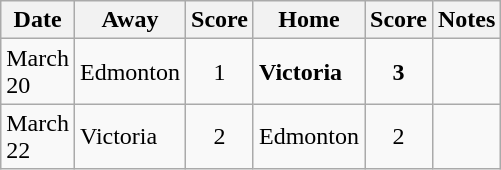<table class="wikitable">
<tr>
<th width="6em">Date</th>
<th width="10em">Away</th>
<th width="5em">Score</th>
<th width="10em">Home</th>
<th width="5em">Score</th>
<th width="6em">Notes</th>
</tr>
<tr>
<td>March 20</td>
<td>Edmonton</td>
<td align="center">1</td>
<td><strong>Victoria</strong></td>
<td align="center"><strong>3</strong></td>
<td></td>
</tr>
<tr>
<td>March 22</td>
<td>Victoria</td>
<td align="center">2</td>
<td>Edmonton</td>
<td align="center">2</td>
<td></td>
</tr>
</table>
